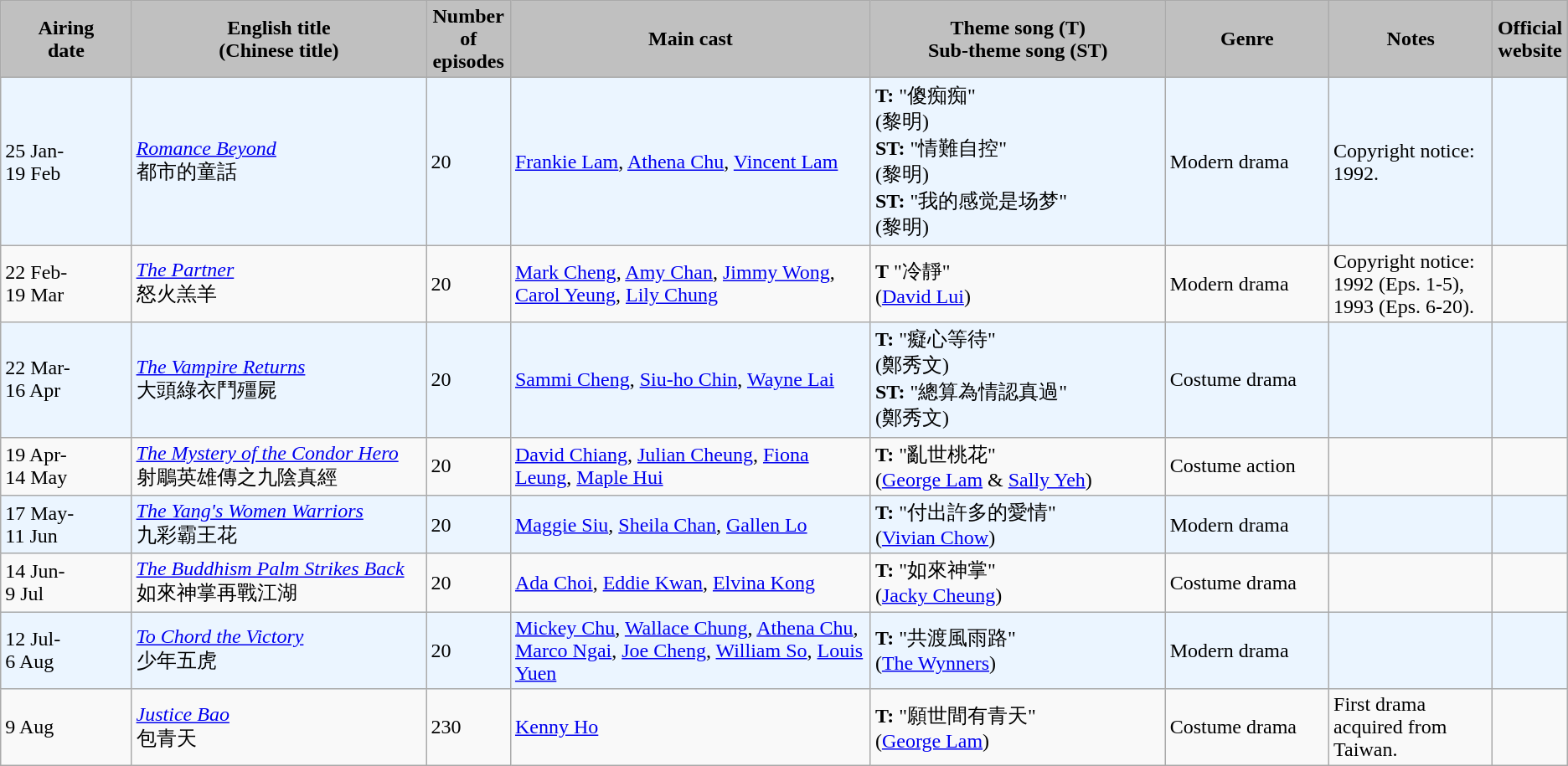<table class="wikitable">
<tr>
<th style="width:8%; text-align:center; background:silver;">Airing<br>date</th>
<th style="width:18%; text-align:center; background:silver;">English title <br> (Chinese title)</th>
<th style="width:5%; text-align:center; background:silver;">Number of episodes</th>
<th style="width:22%; text-align:center; background:silver;">Main cast</th>
<th style="width:18%; text-align:center; background:silver;">Theme song (T) <br>Sub-theme song (ST)</th>
<th style="width:10%; text-align:center; background:silver;">Genre</th>
<th style="width:10%; text-align:center; background:silver;">Notes</th>
<th style="width:1%; text-align:center; background:silver;">Official website</th>
</tr>
<tr style="background:#ebf5ff;">
<td>25 Jan- <br> 19 Feb</td>
<td><em><a href='#'>Romance Beyond</a></em> <br> 都市的童話</td>
<td>20</td>
<td><a href='#'>Frankie Lam</a>, <a href='#'>Athena Chu</a>, <a href='#'>Vincent Lam</a></td>
<td><strong>T:</strong> "傻痴痴" <br> (黎明)<br><strong>ST:</strong> "情難自控" <br> (黎明)
<br><strong>ST:</strong> "我的感觉是场梦" <br> (黎明)</td>
<td>Modern drama</td>
<td>Copyright notice: 1992.</td>
<td></td>
</tr>
<tr>
<td>22 Feb- <br> 19 Mar</td>
<td><em><a href='#'>The Partner</a></em> <br> 怒火羔羊</td>
<td>20</td>
<td><a href='#'>Mark Cheng</a>, <a href='#'>Amy Chan</a>, <a href='#'>Jimmy Wong</a>, <a href='#'>Carol Yeung</a>, <a href='#'>Lily Chung</a></td>
<td><strong>T</strong> "冷靜" <br> (<a href='#'>David Lui</a>)</td>
<td>Modern drama</td>
<td>Copyright notice: 1992 (Eps. 1-5), 1993 (Eps. 6-20).</td>
<td></td>
</tr>
<tr style="background:#ebf5ff;">
<td>22 Mar- <br> 16 Apr</td>
<td><em><a href='#'>The Vampire Returns</a></em> <br> 大頭綠衣鬥殭屍</td>
<td>20</td>
<td><a href='#'>Sammi Cheng</a>, <a href='#'>Siu-ho Chin</a>, <a href='#'>Wayne Lai</a></td>
<td><strong>T:</strong> "癡心等待" <br> (鄭秀文)<br><strong>ST:</strong> "總算為情認真過" <br> (鄭秀文)</td>
<td>Costume drama</td>
<td></td>
<td></td>
</tr>
<tr>
<td>19 Apr- <br> 14 May</td>
<td><em><a href='#'>The Mystery of the Condor Hero</a></em> <br> 射鵰英雄傳之九陰真經</td>
<td>20</td>
<td><a href='#'>David Chiang</a>, <a href='#'>Julian Cheung</a>, <a href='#'>Fiona Leung</a>, <a href='#'>Maple Hui</a></td>
<td><strong>T:</strong> "亂世桃花" <br> (<a href='#'>George Lam</a> & <a href='#'>Sally Yeh</a>)</td>
<td>Costume action</td>
<td></td>
<td></td>
</tr>
<tr style="background:#ebf5ff;">
<td>17 May- <br> 11 Jun</td>
<td><em><a href='#'>The Yang's Women Warriors</a></em> <br> 九彩霸王花</td>
<td>20</td>
<td><a href='#'>Maggie Siu</a>, <a href='#'>Sheila Chan</a>, <a href='#'>Gallen Lo</a></td>
<td><strong>T:</strong> "付出許多的愛情" <br> (<a href='#'>Vivian Chow</a>)</td>
<td>Modern drama</td>
<td></td>
<td></td>
</tr>
<tr>
<td>14 Jun- <br> 9 Jul</td>
<td><em><a href='#'>The Buddhism Palm Strikes Back</a></em> <br> 如來神掌再戰江湖</td>
<td>20</td>
<td><a href='#'>Ada Choi</a>, <a href='#'>Eddie Kwan</a>, <a href='#'>Elvina Kong</a></td>
<td><strong>T:</strong> "如來神掌" <br> (<a href='#'>Jacky Cheung</a>)</td>
<td>Costume drama</td>
<td></td>
<td></td>
</tr>
<tr style="background:#ebf5ff;">
<td>12 Jul- <br> 6 Aug</td>
<td><em><a href='#'>To Chord the Victory</a></em> <br> 少年五虎</td>
<td>20</td>
<td><a href='#'>Mickey Chu</a>, <a href='#'>Wallace Chung</a>, <a href='#'>Athena Chu</a>, <a href='#'>Marco Ngai</a>, <a href='#'>Joe Cheng</a>, <a href='#'>William So</a>, <a href='#'>Louis Yuen</a></td>
<td><strong>T:</strong> "共渡風雨路" <br> (<a href='#'>The Wynners</a>)</td>
<td>Modern drama</td>
<td></td>
<td></td>
</tr>
<tr>
<td>9 Aug</td>
<td><em><a href='#'>Justice Bao</a></em> <br> 包青天</td>
<td>230</td>
<td><a href='#'>Kenny Ho</a></td>
<td><strong>T:</strong> "願世間有青天" <br> (<a href='#'>George Lam</a>)</td>
<td>Costume drama</td>
<td>First drama acquired from Taiwan.</td>
<td></td>
</tr>
</table>
